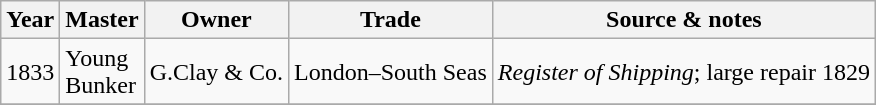<table class=" wikitable">
<tr>
<th>Year</th>
<th>Master</th>
<th>Owner</th>
<th>Trade</th>
<th>Source & notes</th>
</tr>
<tr>
<td>1833</td>
<td>Young<br>Bunker</td>
<td>G.Clay & Co.</td>
<td>London–South Seas</td>
<td><em>Register of Shipping</em>; large repair 1829</td>
</tr>
<tr>
</tr>
</table>
